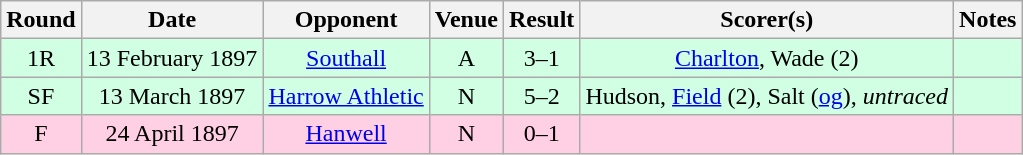<table class="wikitable sortable" style="text-align:center;">
<tr>
<th>Round</th>
<th>Date</th>
<th>Opponent</th>
<th>Venue</th>
<th>Result</th>
<th>Scorer(s)</th>
<th>Notes</th>
</tr>
<tr style="background:#d0ffe3;">
<td>1R</td>
<td>13 February 1897</td>
<td><a href='#'>Southall</a></td>
<td>A</td>
<td>3–1</td>
<td><a href='#'>Charlton</a>, Wade (2)</td>
<td></td>
</tr>
<tr style="background:#d0ffe3;">
<td>SF</td>
<td>13 March 1897</td>
<td><a href='#'>Harrow Athletic</a></td>
<td>N</td>
<td>5–2</td>
<td>Hudson, <a href='#'>Field</a> (2), Salt (<a href='#'>og</a>), <em>untraced</em></td>
<td></td>
</tr>
<tr style="background:#ffd0e3;">
<td>F</td>
<td>24 April 1897</td>
<td><a href='#'>Hanwell</a></td>
<td>N</td>
<td>0–1</td>
<td></td>
<td></td>
</tr>
</table>
